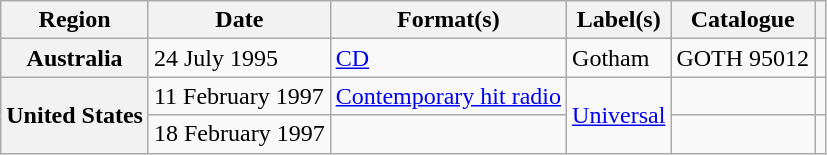<table class="wikitable plainrowheaders">
<tr>
<th>Region</th>
<th>Date</th>
<th>Format(s)</th>
<th>Label(s)</th>
<th>Catalogue</th>
<th></th>
</tr>
<tr>
<th scope="row">Australia</th>
<td>24 July 1995</td>
<td><a href='#'>CD</a></td>
<td>Gotham</td>
<td>GOTH 95012</td>
<td></td>
</tr>
<tr>
<th scope="row" rowspan="2">United States</th>
<td>11 February 1997</td>
<td><a href='#'>Contemporary hit radio</a></td>
<td rowspan="2"><a href='#'>Universal</a></td>
<td></td>
<td></td>
</tr>
<tr>
<td>18 February 1997</td>
<td></td>
<td></td>
<td></td>
</tr>
</table>
